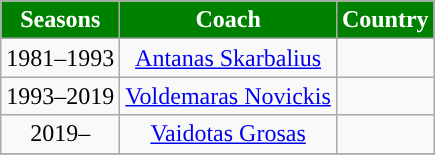<table class="wikitable" style="text-align: center">
<tr>
<th style="color:#FFFFFF; background:#008000">Seasons</th>
<th style="color:#FFFFFF; background:#008000">Coach</th>
<th style="color:#FFFFFF; background:#008000">Country</th>
</tr>
<tr>
<td style="text-align: center">1981–1993</td>
<td style="text-align: center"><a href='#'>Antanas Skarbalius</a></td>
<td style="text-align: center"></td>
</tr>
<tr>
<td style="text-align: center">1993–2019</td>
<td style="text-align: center"><a href='#'>Voldemaras Novickis</a></td>
<td style="text-align: center"></td>
</tr>
<tr>
<td style="text-align: center">2019–</td>
<td style="text-align: center"><a href='#'>Vaidotas Grosas</a></td>
<td style="text-align: center"></td>
</tr>
<tr>
</tr>
</table>
